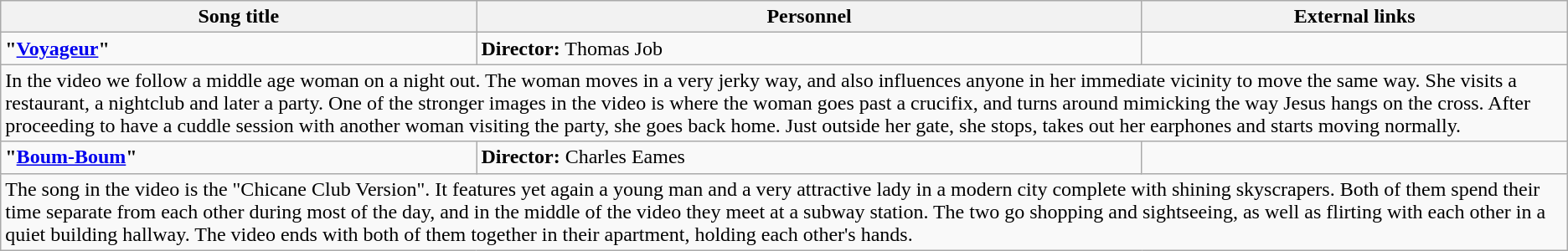<table class="wikitable">
<tr>
<th>Song title</th>
<th>Personnel</th>
<th>External links</th>
</tr>
<tr>
<td><strong>"<a href='#'>Voyageur</a>"</strong></td>
<td><strong>Director:</strong> Thomas Job</td>
<td></td>
</tr>
<tr>
<td colspan="6">In the video we follow a middle age woman on a night out. The woman moves in a very jerky way, and also influences anyone in her immediate vicinity to move the same way. She visits a restaurant, a nightclub and later a party. One of the stronger images in the video is where the woman goes past a crucifix, and turns around mimicking the way Jesus hangs on the cross. After proceeding to have a cuddle session with another woman visiting the party, she goes back home. Just outside her gate, she stops, takes out her earphones and starts moving normally.</td>
</tr>
<tr>
<td><strong>"<a href='#'>Boum-Boum</a>"</strong></td>
<td><strong>Director:</strong> Charles Eames</td>
<td></td>
</tr>
<tr>
<td colspan="6">The song in the video is the "Chicane Club Version". It features yet again a young man and a very attractive lady in a modern city complete with shining skyscrapers. Both of them spend their time separate from each other during most of the day, and in the middle of the video they meet at a subway station. The two go shopping and sightseeing, as well as flirting with each other in a quiet building hallway. The video ends with both of them together in their apartment, holding each other's hands.</td>
</tr>
</table>
